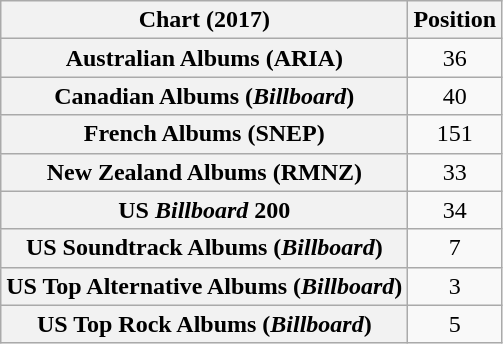<table class="wikitable sortable plainrowheaders" style="text-align:center">
<tr>
<th scope="col">Chart (2017)</th>
<th scope="col">Position</th>
</tr>
<tr>
<th scope="row">Australian Albums (ARIA)</th>
<td>36</td>
</tr>
<tr>
<th scope="row">Canadian Albums (<em>Billboard</em>)</th>
<td>40</td>
</tr>
<tr>
<th scope="row">French Albums (SNEP)</th>
<td>151</td>
</tr>
<tr>
<th scope="row">New Zealand Albums (RMNZ)</th>
<td>33</td>
</tr>
<tr>
<th scope="row">US <em>Billboard</em> 200</th>
<td>34</td>
</tr>
<tr>
<th scope="row">US Soundtrack Albums (<em>Billboard</em>)</th>
<td>7</td>
</tr>
<tr>
<th scope="row">US Top Alternative Albums (<em>Billboard</em>)</th>
<td>3</td>
</tr>
<tr>
<th scope="row">US Top Rock Albums (<em>Billboard</em>)</th>
<td>5</td>
</tr>
</table>
